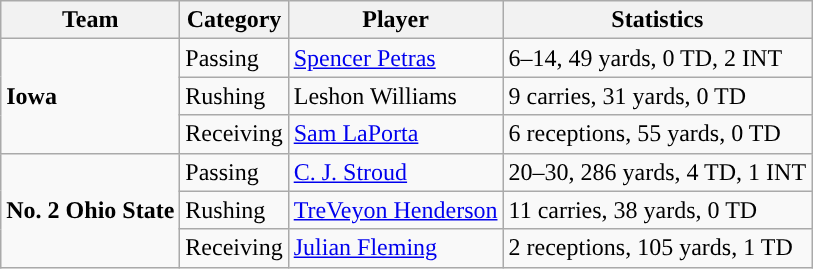<table class="wikitable" style="float: left;">
<tr>
<th>Team</th>
<th>Category</th>
<th>Player</th>
<th>Statistics</th>
</tr>
<tr>
<td rowspan=3><strong>Iowa</strong></td>
<td>Passing</td>
<td><a href='#'>Spencer Petras</a></td>
<td>6–14, 49 yards, 0 TD, 2 INT</td>
</tr>
<tr>
<td>Rushing</td>
<td>Leshon Williams</td>
<td>9 carries, 31 yards, 0 TD</td>
</tr>
<tr>
<td>Receiving</td>
<td><a href='#'>Sam LaPorta</a></td>
<td>6 receptions, 55 yards, 0 TD</td>
</tr>
<tr>
<td rowspan=3><strong>No. 2 Ohio State</strong></td>
<td>Passing</td>
<td><a href='#'>C. J. Stroud</a></td>
<td>20–30, 286 yards, 4 TD, 1 INT</td>
</tr>
<tr>
<td>Rushing</td>
<td><a href='#'>TreVeyon Henderson</a></td>
<td>11 carries, 38 yards, 0 TD</td>
</tr>
<tr>
<td>Receiving</td>
<td><a href='#'>Julian Fleming</a></td>
<td>2 receptions, 105 yards, 1 TD</td>
</tr>
</table>
